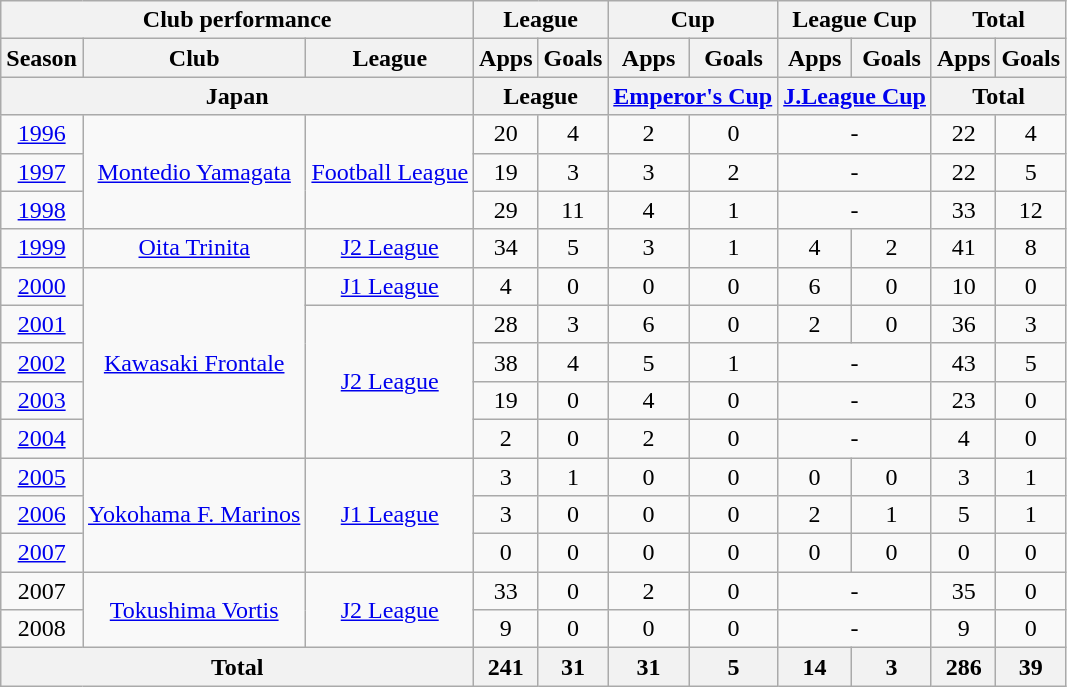<table class="wikitable" style="text-align:center;">
<tr>
<th colspan=3>Club performance</th>
<th colspan=2>League</th>
<th colspan=2>Cup</th>
<th colspan=2>League Cup</th>
<th colspan=2>Total</th>
</tr>
<tr>
<th>Season</th>
<th>Club</th>
<th>League</th>
<th>Apps</th>
<th>Goals</th>
<th>Apps</th>
<th>Goals</th>
<th>Apps</th>
<th>Goals</th>
<th>Apps</th>
<th>Goals</th>
</tr>
<tr>
<th colspan=3>Japan</th>
<th colspan=2>League</th>
<th colspan=2><a href='#'>Emperor's Cup</a></th>
<th colspan=2><a href='#'>J.League Cup</a></th>
<th colspan=2>Total</th>
</tr>
<tr>
<td><a href='#'>1996</a></td>
<td rowspan="3"><a href='#'>Montedio Yamagata</a></td>
<td rowspan="3"><a href='#'>Football League</a></td>
<td>20</td>
<td>4</td>
<td>2</td>
<td>0</td>
<td colspan="2">-</td>
<td>22</td>
<td>4</td>
</tr>
<tr>
<td><a href='#'>1997</a></td>
<td>19</td>
<td>3</td>
<td>3</td>
<td>2</td>
<td colspan="2">-</td>
<td>22</td>
<td>5</td>
</tr>
<tr>
<td><a href='#'>1998</a></td>
<td>29</td>
<td>11</td>
<td>4</td>
<td>1</td>
<td colspan="2">-</td>
<td>33</td>
<td>12</td>
</tr>
<tr>
<td><a href='#'>1999</a></td>
<td><a href='#'>Oita Trinita</a></td>
<td><a href='#'>J2 League</a></td>
<td>34</td>
<td>5</td>
<td>3</td>
<td>1</td>
<td>4</td>
<td>2</td>
<td>41</td>
<td>8</td>
</tr>
<tr>
<td><a href='#'>2000</a></td>
<td rowspan="5"><a href='#'>Kawasaki Frontale</a></td>
<td><a href='#'>J1 League</a></td>
<td>4</td>
<td>0</td>
<td>0</td>
<td>0</td>
<td>6</td>
<td>0</td>
<td>10</td>
<td>0</td>
</tr>
<tr>
<td><a href='#'>2001</a></td>
<td rowspan="4"><a href='#'>J2 League</a></td>
<td>28</td>
<td>3</td>
<td>6</td>
<td>0</td>
<td>2</td>
<td>0</td>
<td>36</td>
<td>3</td>
</tr>
<tr>
<td><a href='#'>2002</a></td>
<td>38</td>
<td>4</td>
<td>5</td>
<td>1</td>
<td colspan="2">-</td>
<td>43</td>
<td>5</td>
</tr>
<tr>
<td><a href='#'>2003</a></td>
<td>19</td>
<td>0</td>
<td>4</td>
<td>0</td>
<td colspan="2">-</td>
<td>23</td>
<td>0</td>
</tr>
<tr>
<td><a href='#'>2004</a></td>
<td>2</td>
<td>0</td>
<td>2</td>
<td>0</td>
<td colspan="2">-</td>
<td>4</td>
<td>0</td>
</tr>
<tr>
<td><a href='#'>2005</a></td>
<td rowspan="3"><a href='#'>Yokohama F. Marinos</a></td>
<td rowspan="3"><a href='#'>J1 League</a></td>
<td>3</td>
<td>1</td>
<td>0</td>
<td>0</td>
<td>0</td>
<td>0</td>
<td>3</td>
<td>1</td>
</tr>
<tr>
<td><a href='#'>2006</a></td>
<td>3</td>
<td>0</td>
<td>0</td>
<td>0</td>
<td>2</td>
<td>1</td>
<td>5</td>
<td>1</td>
</tr>
<tr>
<td><a href='#'>2007</a></td>
<td>0</td>
<td>0</td>
<td>0</td>
<td>0</td>
<td>0</td>
<td>0</td>
<td>0</td>
<td>0</td>
</tr>
<tr>
<td>2007</td>
<td rowspan="2"><a href='#'>Tokushima Vortis</a></td>
<td rowspan="2"><a href='#'>J2 League</a></td>
<td>33</td>
<td>0</td>
<td>2</td>
<td>0</td>
<td colspan="2">-</td>
<td>35</td>
<td>0</td>
</tr>
<tr>
<td>2008</td>
<td>9</td>
<td>0</td>
<td>0</td>
<td>0</td>
<td colspan="2">-</td>
<td>9</td>
<td>0</td>
</tr>
<tr>
<th colspan=3>Total</th>
<th>241</th>
<th>31</th>
<th>31</th>
<th>5</th>
<th>14</th>
<th>3</th>
<th>286</th>
<th>39</th>
</tr>
</table>
